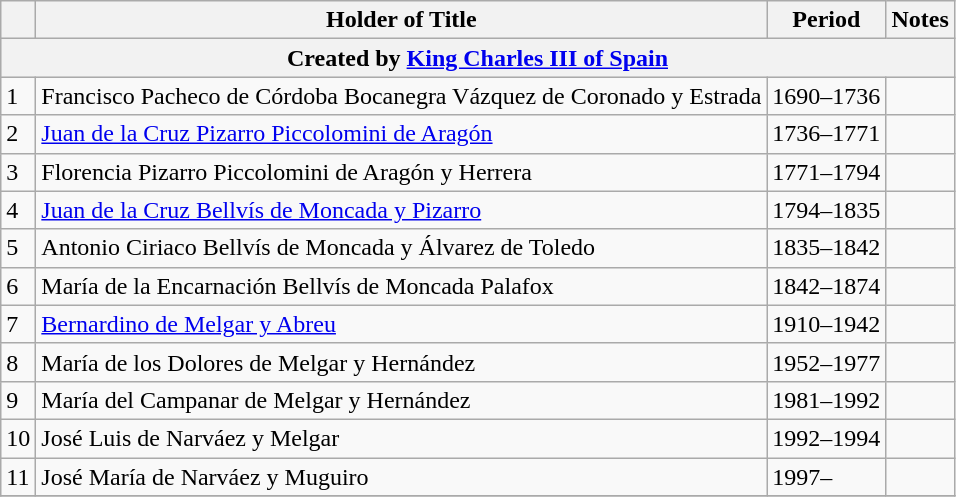<table class="wikitable">
<tr>
<th></th>
<th>Holder of Title</th>
<th>Period</th>
<th>Notes</th>
</tr>
<tr bgcolor="#dddddd" |>
<th colspan="5">Created by <a href='#'>King Charles III of Spain</a></th>
</tr>
<tr>
<td>1</td>
<td>Francisco Pacheco de Córdoba Bocanegra Vázquez de Coronado y Estrada</td>
<td>1690–1736</td>
<td></td>
</tr>
<tr>
<td>2</td>
<td><a href='#'>Juan de la Cruz Pizarro Piccolomini de Aragón</a></td>
<td>1736–1771</td>
<td></td>
</tr>
<tr>
<td>3</td>
<td>Florencia Pizarro Piccolomini de Aragón y Herrera</td>
<td>1771–1794</td>
<td></td>
</tr>
<tr>
<td>4</td>
<td><a href='#'>Juan de la Cruz Bellvís de Moncada y Pizarro</a></td>
<td>1794–1835</td>
<td></td>
</tr>
<tr>
<td>5</td>
<td>Antonio Ciriaco Bellvís de Moncada y Álvarez de Toledo</td>
<td>1835–1842</td>
<td></td>
</tr>
<tr>
<td>6</td>
<td>María de la Encarnación Bellvís de Moncada Palafox</td>
<td>1842–1874</td>
<td></td>
</tr>
<tr>
<td>7</td>
<td><a href='#'>Bernardino de Melgar y Abreu</a></td>
<td>1910–1942</td>
<td></td>
</tr>
<tr>
<td>8</td>
<td>María de los Dolores de Melgar y Hernández</td>
<td>1952–1977</td>
<td></td>
</tr>
<tr>
<td>9</td>
<td>María del Campanar de Melgar y Hernández</td>
<td>1981–1992</td>
<td></td>
</tr>
<tr>
<td>10</td>
<td>José Luis de Narváez y Melgar</td>
<td>1992–1994</td>
<td></td>
</tr>
<tr>
<td>11</td>
<td>José María de Narváez y Muguiro</td>
<td>1997–</td>
<td></td>
</tr>
<tr>
</tr>
</table>
